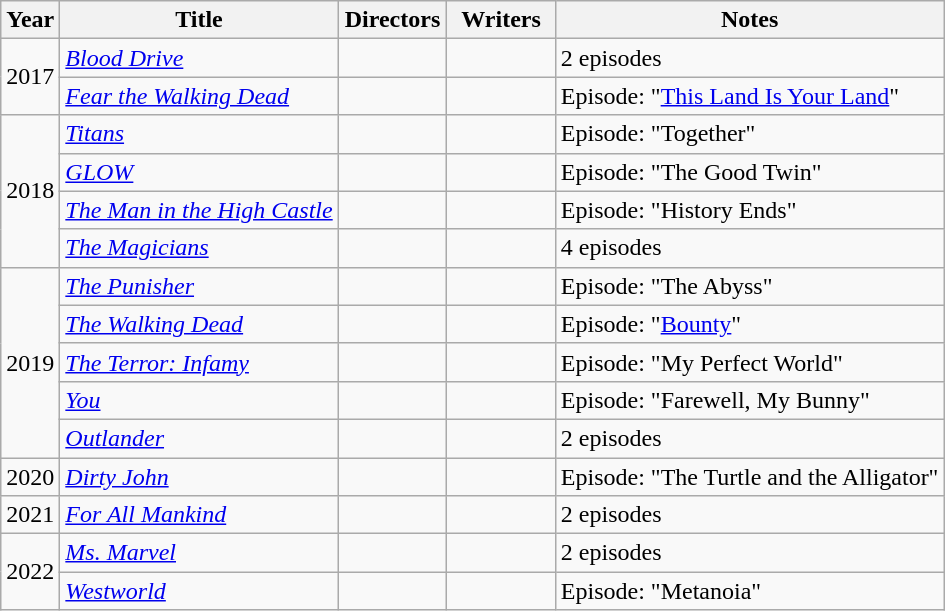<table class="wikitable">
<tr>
<th>Year</th>
<th>Title</th>
<th width="65">Directors</th>
<th width="65">Writers</th>
<th>Notes</th>
</tr>
<tr>
<td rowspan=2>2017</td>
<td><em><a href='#'>Blood Drive</a></em></td>
<td></td>
<td></td>
<td>2 episodes</td>
</tr>
<tr>
<td><em><a href='#'>Fear the Walking Dead</a></em></td>
<td></td>
<td></td>
<td>Episode: "<a href='#'>This Land Is Your Land</a>"</td>
</tr>
<tr>
<td rowspan=4>2018</td>
<td><em><a href='#'>Titans</a></em></td>
<td></td>
<td></td>
<td>Episode: "Together"</td>
</tr>
<tr>
<td><em><a href='#'>GLOW</a></em></td>
<td></td>
<td></td>
<td>Episode: "The Good Twin"</td>
</tr>
<tr>
<td><em><a href='#'>The Man in the High Castle</a></em></td>
<td></td>
<td></td>
<td>Episode: "History Ends"</td>
</tr>
<tr>
<td><em><a href='#'>The Magicians</a></em></td>
<td></td>
<td></td>
<td>4 episodes</td>
</tr>
<tr>
<td rowspan=5>2019</td>
<td><em><a href='#'>The Punisher</a></em></td>
<td></td>
<td></td>
<td>Episode: "The Abyss"</td>
</tr>
<tr>
<td><em><a href='#'>The Walking Dead</a></em></td>
<td></td>
<td></td>
<td>Episode: "<a href='#'>Bounty</a>"</td>
</tr>
<tr>
<td><em><a href='#'>The Terror: Infamy</a></em></td>
<td></td>
<td></td>
<td>Episode: "My Perfect World"</td>
</tr>
<tr>
<td><em><a href='#'>You</a></em></td>
<td></td>
<td></td>
<td>Episode: "Farewell, My Bunny"</td>
</tr>
<tr>
<td><em><a href='#'>Outlander</a></em></td>
<td></td>
<td></td>
<td>2 episodes</td>
</tr>
<tr>
<td>2020</td>
<td><em><a href='#'>Dirty John</a></em></td>
<td></td>
<td></td>
<td>Episode: "The Turtle and the Alligator"</td>
</tr>
<tr>
<td>2021</td>
<td><em><a href='#'>For All Mankind</a></em></td>
<td></td>
<td></td>
<td>2 episodes</td>
</tr>
<tr>
<td rowspan=2>2022</td>
<td><em><a href='#'>Ms. Marvel</a></em></td>
<td></td>
<td></td>
<td>2 episodes</td>
</tr>
<tr>
<td><em><a href='#'>Westworld</a></em></td>
<td></td>
<td></td>
<td>Episode: "Metanoia"</td>
</tr>
</table>
